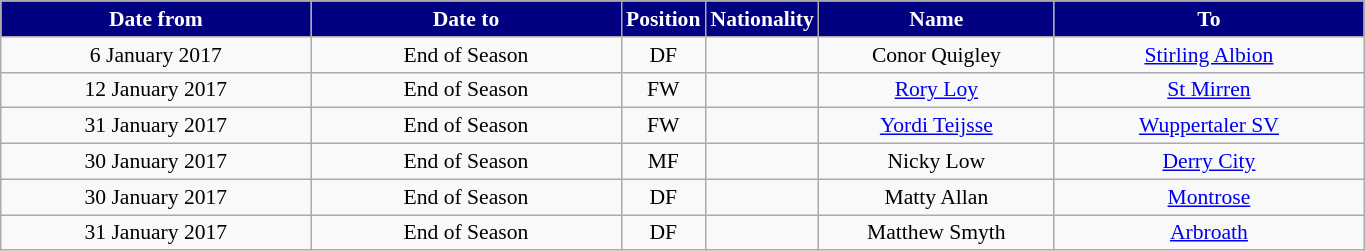<table class="wikitable"  style="text-align:center; font-size:90%; ">
<tr>
<th style="background:#000080; color:white; width:200px;">Date from</th>
<th style="background:#000080; color:white; width:200px;">Date to</th>
<th style="background:#000080; color:white; width:45px;">Position</th>
<th style="background:#000080; color:white; width:45px;">Nationality</th>
<th style="background:#000080; color:white; width:150px;">Name</th>
<th style="background:#000080; color:white; width:200px;">To</th>
</tr>
<tr>
<td>6 January 2017</td>
<td>End of Season</td>
<td>DF</td>
<td></td>
<td>Conor Quigley</td>
<td><a href='#'>Stirling Albion</a></td>
</tr>
<tr>
<td>12 January 2017</td>
<td>End of Season</td>
<td>FW</td>
<td></td>
<td><a href='#'>Rory Loy</a></td>
<td><a href='#'>St Mirren</a></td>
</tr>
<tr>
<td>31 January 2017</td>
<td>End of Season</td>
<td>FW</td>
<td></td>
<td><a href='#'>Yordi Teijsse</a></td>
<td><a href='#'>Wuppertaler SV</a></td>
</tr>
<tr>
<td>30 January 2017</td>
<td>End of Season</td>
<td>MF</td>
<td></td>
<td>Nicky Low</td>
<td><a href='#'>Derry City</a></td>
</tr>
<tr>
<td>30 January 2017</td>
<td>End of Season</td>
<td>DF</td>
<td></td>
<td>Matty Allan</td>
<td><a href='#'>Montrose</a></td>
</tr>
<tr>
<td>31 January 2017</td>
<td>End of Season</td>
<td>DF</td>
<td></td>
<td>Matthew Smyth</td>
<td><a href='#'>Arbroath</a></td>
</tr>
</table>
